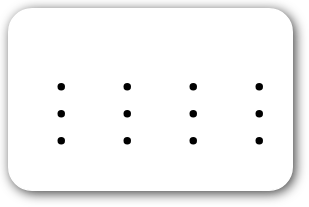<table style=" border-radius:1em; box-shadow: 0.1em 0.1em 0.5em rgba(0,0,0,0.75); background-color: white; border: 1px solid white; padding: 5px;">
<tr>
<td><br><ul><li></li><li></li><li></li></ul></td>
<td valign="top"><br><ul><li></li><li></li><li></li></ul></td>
<td valign="top"><br><ul><li></li><li></li><li></li></ul></td>
<td valign="top"><br><ul><li></li><li></li><li></li></ul></td>
</tr>
</table>
